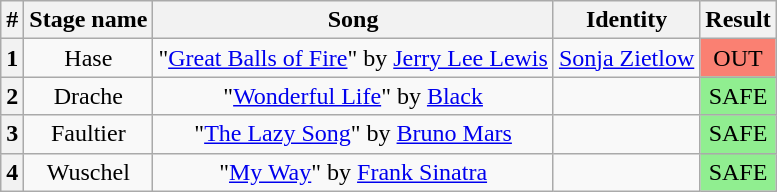<table class="wikitable plainrowheaders" style="text-align: center;">
<tr>
<th>#</th>
<th>Stage name</th>
<th>Song</th>
<th>Identity</th>
<th>Result</th>
</tr>
<tr>
<th>1</th>
<td>Hase</td>
<td>"<a href='#'>Great Balls of Fire</a>" by <a href='#'>Jerry Lee Lewis</a></td>
<td><a href='#'>Sonja Zietlow</a></td>
<td bgcolor=salmon>OUT</td>
</tr>
<tr>
<th>2</th>
<td>Drache</td>
<td>"<a href='#'>Wonderful Life</a>" by <a href='#'>Black</a></td>
<td></td>
<td bgcolor=lightgreen>SAFE</td>
</tr>
<tr>
<th>3</th>
<td>Faultier</td>
<td>"<a href='#'>The Lazy Song</a>" by <a href='#'>Bruno Mars</a></td>
<td></td>
<td bgcolor=lightgreen>SAFE</td>
</tr>
<tr>
<th>4</th>
<td>Wuschel</td>
<td>"<a href='#'>My Way</a>" by <a href='#'>Frank Sinatra</a></td>
<td></td>
<td bgcolor=lightgreen>SAFE</td>
</tr>
</table>
